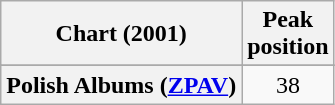<table class="wikitable sortable plainrowheaders">
<tr>
<th scope="col">Chart (2001)</th>
<th scope="col">Peak<br>position</th>
</tr>
<tr>
</tr>
<tr>
<th scope="row">Polish Albums (<a href='#'>ZPAV</a>)</th>
<td style="text-align:center;">38</td>
</tr>
</table>
